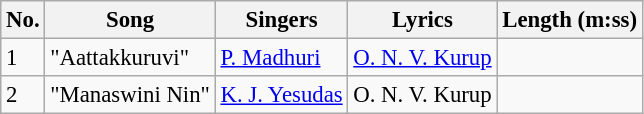<table class="wikitable" style="font-size:95%;">
<tr>
<th>No.</th>
<th>Song</th>
<th>Singers</th>
<th>Lyrics</th>
<th>Length (m:ss)</th>
</tr>
<tr>
<td>1</td>
<td>"Aattakkuruvi"</td>
<td><a href='#'>P. Madhuri</a></td>
<td><a href='#'>O. N. V. Kurup</a></td>
<td></td>
</tr>
<tr>
<td>2</td>
<td>"Manaswini Nin"</td>
<td><a href='#'>K. J. Yesudas</a></td>
<td>O. N. V. Kurup</td>
<td></td>
</tr>
</table>
